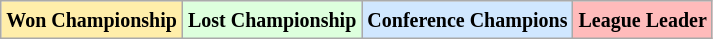<table class="wikitable">
<tr>
<td bgcolor="#ffeeaa"><small><strong>Won Championship</strong></small></td>
<td bgcolor="#ddffdd"><small><strong>Lost Championship</strong></small></td>
<td bgcolor="#d0e7ff"><small><strong>Conference Champions</strong></small></td>
<td bgcolor="#ffbbbb"><small><strong>League Leader</strong></small></td>
</tr>
</table>
